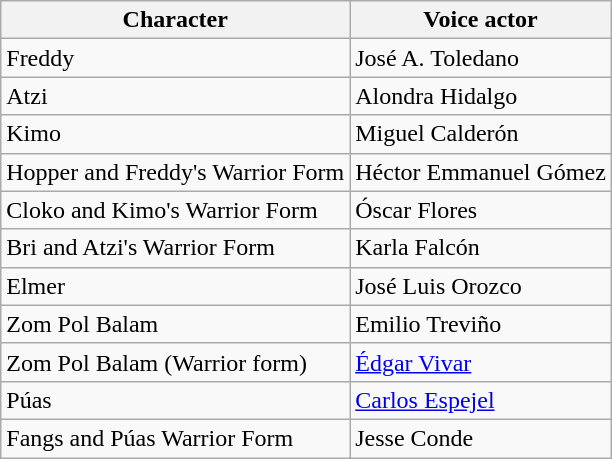<table class="wikitable">
<tr>
<th>Character</th>
<th>Voice actor</th>
</tr>
<tr>
<td>Freddy</td>
<td>José A. Toledano</td>
</tr>
<tr>
<td>Atzi</td>
<td>Alondra Hidalgo</td>
</tr>
<tr>
<td>Kimo</td>
<td>Miguel Calderón</td>
</tr>
<tr>
<td>Hopper and Freddy's Warrior Form</td>
<td>Héctor Emmanuel Gómez</td>
</tr>
<tr>
<td>Cloko and Kimo's Warrior Form</td>
<td>Óscar Flores</td>
</tr>
<tr>
<td>Bri and Atzi's Warrior Form</td>
<td>Karla Falcón</td>
</tr>
<tr>
<td>Elmer</td>
<td>José Luis Orozco</td>
</tr>
<tr>
<td>Zom Pol Balam</td>
<td>Emilio Treviño</td>
</tr>
<tr>
<td>Zom Pol Balam (Warrior form)</td>
<td><a href='#'>Édgar Vivar</a></td>
</tr>
<tr>
<td>Púas</td>
<td><a href='#'>Carlos Espejel</a></td>
</tr>
<tr>
<td>Fangs and Púas Warrior Form</td>
<td>Jesse Conde</td>
</tr>
</table>
